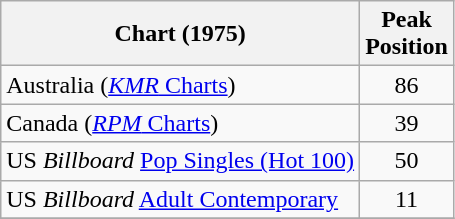<table class="wikitable sortable">
<tr>
<th align="left">Chart (1975)</th>
<th align="left">Peak<br>Position</th>
</tr>
<tr>
<td>Australia (<a href='#'><em>KMR</em> Charts</a>)</td>
<td align="center">86</td>
</tr>
<tr>
<td>Canada (<a href='#'><em>RPM</em> Charts</a>)</td>
<td align="center">39</td>
</tr>
<tr>
<td>US <em>Billboard</em> <a href='#'>Pop Singles (Hot 100)</a></td>
<td align="center">50</td>
</tr>
<tr>
<td>US <em>Billboard</em> <a href='#'>Adult Contemporary</a></td>
<td align="center">11</td>
</tr>
<tr>
</tr>
</table>
